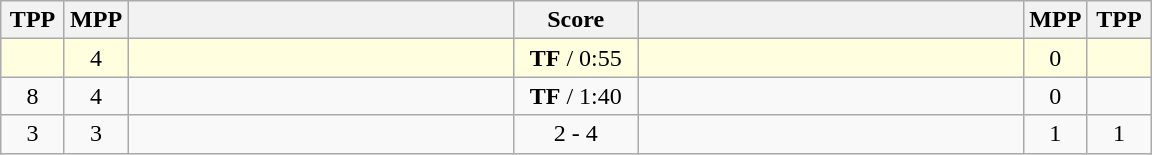<table class="wikitable" style="text-align: center;" |>
<tr>
<th width="35">TPP</th>
<th width="35">MPP</th>
<th width="250"></th>
<th width="75">Score</th>
<th width="250"></th>
<th width="35">MPP</th>
<th width="35">TPP</th>
</tr>
<tr bgcolor=lightyellow>
<td></td>
<td>4</td>
<td style="text-align:left;"></td>
<td><strong>TF</strong> / 0:55</td>
<td style="text-align:left;"><strong></strong></td>
<td>0</td>
<td></td>
</tr>
<tr>
<td>8</td>
<td>4</td>
<td style="text-align:left;"></td>
<td><strong>TF</strong> / 1:40</td>
<td style="text-align:left;"><strong></strong></td>
<td>0</td>
<td></td>
</tr>
<tr>
<td>3</td>
<td>3</td>
<td style="text-align:left;"></td>
<td>2 - 4</td>
<td style="text-align:left;"><strong></strong></td>
<td>1</td>
<td>1</td>
</tr>
</table>
